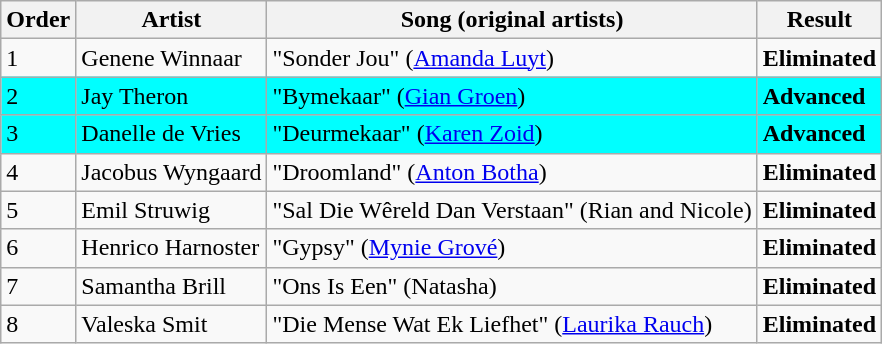<table class=wikitable>
<tr>
<th>Order</th>
<th>Artist</th>
<th>Song (original artists)</th>
<th>Result</th>
</tr>
<tr>
<td>1</td>
<td>Genene Winnaar</td>
<td>"Sonder Jou" (<a href='#'>Amanda Luyt</a>)</td>
<td><strong>Eliminated</strong></td>
</tr>
<tr style="background:cyan;">
<td>2</td>
<td>Jay Theron</td>
<td>"Bymekaar" (<a href='#'>Gian Groen</a>)</td>
<td><strong>Advanced</strong></td>
</tr>
<tr style="background:cyan;">
<td>3</td>
<td>Danelle de Vries</td>
<td>"Deurmekaar" (<a href='#'>Karen Zoid</a>)</td>
<td><strong>Advanced</strong></td>
</tr>
<tr>
<td>4</td>
<td>Jacobus Wyngaard</td>
<td>"Droomland" (<a href='#'>Anton Botha</a>)</td>
<td><strong>Eliminated</strong></td>
</tr>
<tr>
<td>5</td>
<td>Emil Struwig</td>
<td>"Sal Die Wêreld Dan Verstaan" (Rian and Nicole)</td>
<td><strong>Eliminated</strong></td>
</tr>
<tr>
<td>6</td>
<td>Henrico Harnoster</td>
<td>"Gypsy" (<a href='#'>Mynie Grové</a>)</td>
<td><strong>Eliminated</strong></td>
</tr>
<tr>
<td>7</td>
<td>Samantha Brill</td>
<td>"Ons Is Een" (Natasha)</td>
<td><strong>Eliminated</strong></td>
</tr>
<tr>
<td>8</td>
<td>Valeska Smit</td>
<td>"Die Mense Wat Ek Liefhet" (<a href='#'>Laurika Rauch</a>)</td>
<td><strong>Eliminated</strong></td>
</tr>
</table>
